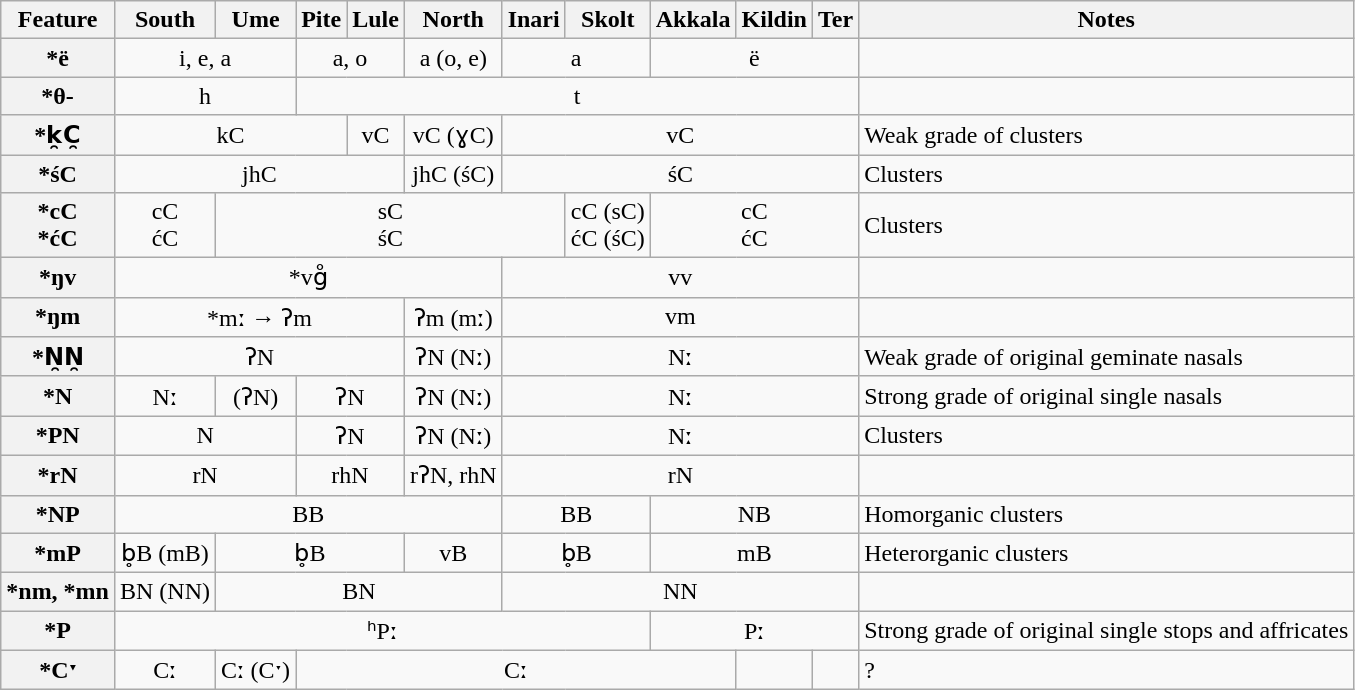<table class="wikitable" style="text-align: center">
<tr>
<th>Feature</th>
<th>South</th>
<th>Ume</th>
<th>Pite</th>
<th>Lule</th>
<th>North</th>
<th>Inari</th>
<th>Skolt</th>
<th>Akkala</th>
<th>Kildin</th>
<th>Ter</th>
<th>Notes</th>
</tr>
<tr>
<th>*ë</th>
<td colspan="2">i, e, a</td>
<td colspan="2">a, o</td>
<td>a (o, e)</td>
<td colspan="2">a</td>
<td colspan="3">ë</td>
<td style="text-align: left"></td>
</tr>
<tr>
<th>*θ-</th>
<td colspan="2">h</td>
<td colspan="8">t</td>
<td style="text-align: left"></td>
</tr>
<tr>
<th>*k̯C̯</th>
<td colspan="3">kC</td>
<td>vC</td>
<td>vC (ɣC)</td>
<td colspan="5">vC</td>
<td style="text-align: left">Weak grade of clusters </td>
</tr>
<tr>
<th>*śC</th>
<td colspan="4">jhC</td>
<td>jhC (śC)</td>
<td colspan="5">śC</td>
<td style="text-align: left">Clusters </td>
</tr>
<tr>
<th>*cC<br>*ćC</th>
<td>cC<br>ćC</td>
<td colspan="5">sC<br>śC</td>
<td>cC (sC)<br>ćC (śC)</td>
<td colspan="3">cC<br>ćC</td>
<td style="text-align: left">Clusters </td>
</tr>
<tr>
<th>*ŋv</th>
<td colspan="5">*vg̊</td>
<td colspan="5">vv</td>
<td style="text-align: left"></td>
</tr>
<tr>
<th>*ŋm</th>
<td colspan="4">*mː → ʔm</td>
<td>ʔm (mː)</td>
<td colspan= "5">vm</td>
<td style="text-align: left"></td>
</tr>
<tr>
<th>*N̯N̯</th>
<td colspan="4">ʔN</td>
<td>ʔN (Nː)</td>
<td colspan= "5">Nː</td>
<td style="text-align: left">Weak grade of original geminate nasals</td>
</tr>
<tr>
<th>*N</th>
<td>Nː</td>
<td>(ʔN)</td>
<td colspan= "2">ʔN</td>
<td>ʔN (Nː)</td>
<td colspan="5">Nː</td>
<td style="text-align: left">Strong grade of original single nasals</td>
</tr>
<tr>
<th>*PN</th>
<td colspan="2">N</td>
<td colspan="2">ʔN</td>
<td>ʔN (Nː)</td>
<td colspan="5">Nː</td>
<td style="text-align: left">Clusters </td>
</tr>
<tr>
<th>*rN</th>
<td colspan="2">rN</td>
<td colspan="2">rhN</td>
<td>rʔN, rhN</td>
<td colspan="5">rN</td>
<td style="text-align: left"></td>
</tr>
<tr>
<th>*NP</th>
<td colspan="5">BB</td>
<td colspan="2">BB</td>
<td colspan="3">NB</td>
<td style="text-align: left">Homorganic clusters </td>
</tr>
<tr>
<th>*mP</th>
<td>b̥B (mB)</td>
<td colspan="3">b̥B</td>
<td>vB</td>
<td colspan="2">b̥B</td>
<td colspan="3">mB</td>
<td style="text-align: left">Heterorganic clusters </td>
</tr>
<tr>
<th>*nm, *mn</th>
<td>BN (NN)</td>
<td colspan="4">BN</td>
<td colspan="5">NN</td>
<td style="text-align: left"></td>
</tr>
<tr>
<th>*P</th>
<td colspan="7">ʰPː</td>
<td colspan="3">Pː</td>
<td style="text-align: left">Strong grade of original single stops and affricates</td>
</tr>
<tr>
<th>*Cˑ</th>
<td>Cː</td>
<td>Cː (Cˑ)</td>
<td colspan="6">Cː</td>
<td></td>
<td></td>
<td style="text-align: left">?</td>
</tr>
</table>
